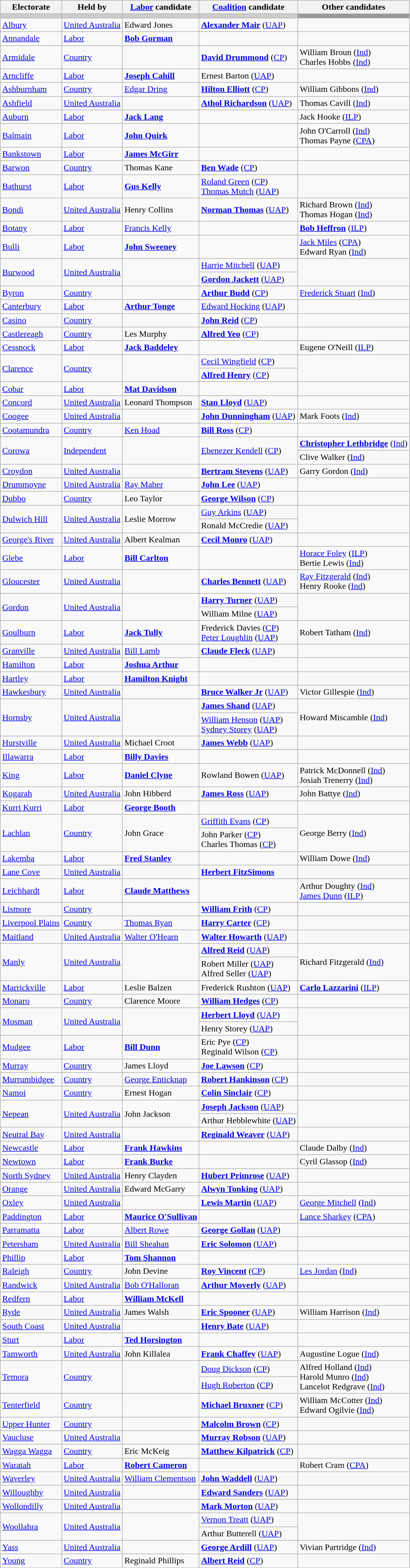<table class="wikitable">
<tr>
<th>Electorate</th>
<th>Held by</th>
<th><a href='#'>Labor</a> candidate</th>
<th><a href='#'>Coalition</a> candidate</th>
<th>Other candidates</th>
</tr>
<tr bgcolor="#cccccc">
<td></td>
<td></td>
<td></td>
<td></td>
<td bgcolor="#999999"></td>
</tr>
<tr>
<td><a href='#'>Albury</a></td>
<td><a href='#'>United Australia</a></td>
<td>Edward Jones</td>
<td><strong><a href='#'>Alexander Mair</a></strong> (<a href='#'>UAP</a>)</td>
<td></td>
</tr>
<tr>
<td><a href='#'>Annandale</a></td>
<td><a href='#'>Labor</a></td>
<td><strong><a href='#'>Bob Gorman</a></strong></td>
<td></td>
<td></td>
</tr>
<tr>
<td><a href='#'>Armidale</a></td>
<td><a href='#'>Country</a></td>
<td></td>
<td><strong><a href='#'>David Drummond</a></strong> (<a href='#'>CP</a>)</td>
<td>William Broun (<a href='#'>Ind</a>)<br>Charles Hobbs (<a href='#'>Ind</a>)</td>
</tr>
<tr>
<td><a href='#'>Arncliffe</a></td>
<td><a href='#'>Labor</a></td>
<td><strong><a href='#'>Joseph Cahill</a></strong></td>
<td>Ernest Barton (<a href='#'>UAP</a>)</td>
<td></td>
</tr>
<tr>
<td><a href='#'>Ashburnham</a></td>
<td><a href='#'>Country</a></td>
<td><a href='#'>Edgar Dring</a></td>
<td><strong><a href='#'>Hilton Elliott</a></strong> (<a href='#'>CP</a>)</td>
<td>William Gibbons (<a href='#'>Ind</a>)</td>
</tr>
<tr>
<td><a href='#'>Ashfield</a></td>
<td><a href='#'>United Australia</a></td>
<td></td>
<td><strong><a href='#'>Athol Richardson</a></strong> (<a href='#'>UAP</a>)</td>
<td>Thomas Cavill (<a href='#'>Ind</a>)</td>
</tr>
<tr>
<td><a href='#'>Auburn</a></td>
<td><a href='#'>Labor</a></td>
<td><strong><a href='#'>Jack Lang</a></strong></td>
<td></td>
<td>Jack Hooke (<a href='#'>ILP</a>)</td>
</tr>
<tr>
<td><a href='#'>Balmain</a></td>
<td><a href='#'>Labor</a></td>
<td><strong><a href='#'>John Quirk</a></strong></td>
<td></td>
<td>John O'Carroll (<a href='#'>Ind</a>)<br>Thomas Payne (<a href='#'>CPA</a>)</td>
</tr>
<tr>
<td><a href='#'>Bankstown</a></td>
<td><a href='#'>Labor</a></td>
<td><strong><a href='#'>James McGirr</a></strong></td>
<td></td>
<td></td>
</tr>
<tr>
<td><a href='#'>Barwon</a></td>
<td><a href='#'>Country</a></td>
<td>Thomas Kane</td>
<td><strong><a href='#'>Ben Wade</a></strong> (<a href='#'>CP</a>)</td>
<td></td>
</tr>
<tr>
<td><a href='#'>Bathurst</a></td>
<td><a href='#'>Labor</a></td>
<td><strong><a href='#'>Gus Kelly</a></strong></td>
<td><a href='#'>Roland Green</a> (<a href='#'>CP</a>)<br><a href='#'>Thomas Mutch</a> (<a href='#'>UAP</a>)</td>
<td></td>
</tr>
<tr>
<td><a href='#'>Bondi</a></td>
<td><a href='#'>United Australia</a></td>
<td>Henry Collins</td>
<td><strong><a href='#'>Norman Thomas</a></strong> (<a href='#'>UAP</a>)</td>
<td>Richard Brown (<a href='#'>Ind</a>)<br>Thomas Hogan (<a href='#'>Ind</a>)</td>
</tr>
<tr>
<td><a href='#'>Botany</a></td>
<td><a href='#'>Labor</a></td>
<td><a href='#'>Francis Kelly</a></td>
<td></td>
<td><strong><a href='#'>Bob Heffron</a></strong> (<a href='#'>ILP</a>)</td>
</tr>
<tr>
<td><a href='#'>Bulli</a></td>
<td><a href='#'>Labor</a></td>
<td><strong><a href='#'>John Sweeney</a></strong></td>
<td></td>
<td><a href='#'>Jack Miles</a> (<a href='#'>CPA</a>)<br>Edward Ryan (<a href='#'>Ind</a>)</td>
</tr>
<tr>
<td rowspan="2"><a href='#'>Burwood</a></td>
<td rowspan="2"><a href='#'>United Australia</a></td>
<td rowspan="2"></td>
<td><a href='#'>Harrie Mitchell</a> (<a href='#'>UAP</a>)</td>
<td rowspan="2"></td>
</tr>
<tr>
<td><strong><a href='#'>Gordon Jackett</a></strong> (<a href='#'>UAP</a>)</td>
</tr>
<tr>
<td><a href='#'>Byron</a></td>
<td><a href='#'>Country</a></td>
<td></td>
<td><strong><a href='#'>Arthur Budd</a></strong> (<a href='#'>CP</a>)</td>
<td><a href='#'>Frederick Stuart</a> (<a href='#'>Ind</a>)</td>
</tr>
<tr>
<td><a href='#'>Canterbury</a></td>
<td><a href='#'>Labor</a></td>
<td><strong><a href='#'>Arthur Tonge</a></strong></td>
<td><a href='#'>Edward Hocking</a> (<a href='#'>UAP</a>)</td>
<td></td>
</tr>
<tr>
<td><a href='#'>Casino</a></td>
<td><a href='#'>Country</a></td>
<td></td>
<td><strong><a href='#'>John Reid</a></strong> (<a href='#'>CP</a>)</td>
<td></td>
</tr>
<tr>
<td><a href='#'>Castlereagh</a></td>
<td><a href='#'>Country</a></td>
<td>Les Murphy</td>
<td><strong><a href='#'>Alfred Yeo</a></strong> (<a href='#'>CP</a>)</td>
<td></td>
</tr>
<tr>
<td><a href='#'>Cessnock</a></td>
<td><a href='#'>Labor</a></td>
<td><strong><a href='#'>Jack Baddeley</a></strong></td>
<td></td>
<td>Eugene O'Neill (<a href='#'>ILP</a>)</td>
</tr>
<tr>
<td rowspan="2"><a href='#'>Clarence</a></td>
<td rowspan="2"><a href='#'>Country</a></td>
<td rowspan="2"></td>
<td><a href='#'>Cecil Wingfield</a> (<a href='#'>CP</a>)</td>
<td rowspan="2"></td>
</tr>
<tr>
<td><strong><a href='#'>Alfred Henry</a></strong> (<a href='#'>CP</a>)</td>
</tr>
<tr>
<td><a href='#'>Cobar</a></td>
<td><a href='#'>Labor</a></td>
<td><strong><a href='#'>Mat Davidson</a></strong></td>
<td></td>
<td></td>
</tr>
<tr>
<td><a href='#'>Concord</a></td>
<td><a href='#'>United Australia</a></td>
<td>Leonard Thompson</td>
<td><strong><a href='#'>Stan Lloyd</a></strong> (<a href='#'>UAP</a>)</td>
<td></td>
</tr>
<tr>
<td><a href='#'>Coogee</a></td>
<td><a href='#'>United Australia</a></td>
<td></td>
<td><strong><a href='#'>John Dunningham</a></strong> (<a href='#'>UAP</a>)</td>
<td>Mark Foots (<a href='#'>Ind</a>)</td>
</tr>
<tr>
<td><a href='#'>Cootamundra</a></td>
<td><a href='#'>Country</a></td>
<td><a href='#'>Ken Hoad</a></td>
<td><strong><a href='#'>Bill Ross</a></strong> (<a href='#'>CP</a>)</td>
<td></td>
</tr>
<tr>
<td rowspan="2"><a href='#'>Corowa</a></td>
<td rowspan="2"><a href='#'>Independent</a></td>
<td rowspan="2"></td>
<td rowspan="2"><a href='#'>Ebenezer Kendell</a> (<a href='#'>CP</a>)</td>
<td><strong><a href='#'>Christopher Lethbridge</a></strong> (<a href='#'>Ind</a>)</td>
</tr>
<tr>
<td>Clive Walker (<a href='#'>Ind</a>)</td>
</tr>
<tr>
<td><a href='#'>Croydon</a></td>
<td><a href='#'>United Australia</a></td>
<td></td>
<td><strong><a href='#'>Bertram Stevens</a></strong> (<a href='#'>UAP</a>)</td>
<td>Garry Gordon (<a href='#'>Ind</a>)</td>
</tr>
<tr>
<td><a href='#'>Drummoyne</a></td>
<td><a href='#'>United Australia</a></td>
<td><a href='#'>Ray Maher</a></td>
<td><strong><a href='#'>John Lee</a></strong> (<a href='#'>UAP</a>)</td>
<td></td>
</tr>
<tr>
<td><a href='#'>Dubbo</a></td>
<td><a href='#'>Country</a></td>
<td>Leo Taylor</td>
<td><strong><a href='#'>George Wilson</a></strong> (<a href='#'>CP</a>)</td>
<td></td>
</tr>
<tr>
<td rowspan="2"><a href='#'>Dulwich Hill</a></td>
<td rowspan="2"><a href='#'>United Australia</a></td>
<td rowspan="2">Leslie Morrow</td>
<td><a href='#'>Guy Arkins</a> (<a href='#'>UAP</a>)</td>
<td rowspan="2"></td>
</tr>
<tr>
<td>Ronald McCredie (<a href='#'>UAP</a>)</td>
</tr>
<tr>
<td><a href='#'>George's River</a></td>
<td><a href='#'>United Australia</a></td>
<td>Albert Kealman</td>
<td><strong><a href='#'>Cecil Monro</a></strong> (<a href='#'>UAP</a>)</td>
<td></td>
</tr>
<tr>
<td><a href='#'>Glebe</a></td>
<td><a href='#'>Labor</a></td>
<td><strong><a href='#'>Bill Carlton</a></strong></td>
<td></td>
<td><a href='#'>Horace Foley</a> (<a href='#'>ILP</a>)<br>Bertie Lewis (<a href='#'>Ind</a>)</td>
</tr>
<tr>
<td><a href='#'>Gloucester</a></td>
<td><a href='#'>United Australia</a></td>
<td></td>
<td><strong><a href='#'>Charles Bennett</a></strong> (<a href='#'>UAP</a>)</td>
<td><a href='#'>Ray Fitzgerald</a> (<a href='#'>Ind</a>)<br>Henry Rooke (<a href='#'>Ind</a>)</td>
</tr>
<tr>
<td rowspan="2"><a href='#'>Gordon</a></td>
<td rowspan="2"><a href='#'>United Australia</a></td>
<td rowspan="2"></td>
<td><strong><a href='#'>Harry Turner</a></strong> (<a href='#'>UAP</a>)</td>
<td rowspan="2"></td>
</tr>
<tr>
<td>William Milne (<a href='#'>UAP</a>)</td>
</tr>
<tr>
<td><a href='#'>Goulburn</a></td>
<td><a href='#'>Labor</a></td>
<td><strong><a href='#'>Jack Tully</a></strong></td>
<td>Frederick Davies (<a href='#'>CP</a>)<br><a href='#'>Peter Loughlin</a> (<a href='#'>UAP</a>)</td>
<td>Robert Tatham (<a href='#'>Ind</a>)</td>
</tr>
<tr>
<td><a href='#'>Granville</a></td>
<td><a href='#'>United Australia</a></td>
<td><a href='#'>Bill Lamb</a></td>
<td><strong><a href='#'>Claude Fleck</a></strong> (<a href='#'>UAP</a>)</td>
<td></td>
</tr>
<tr>
<td><a href='#'>Hamilton</a></td>
<td><a href='#'>Labor</a></td>
<td><strong><a href='#'>Joshua Arthur</a></strong></td>
<td></td>
<td></td>
</tr>
<tr>
<td><a href='#'>Hartley</a></td>
<td><a href='#'>Labor</a></td>
<td><strong><a href='#'>Hamilton Knight</a></strong></td>
<td></td>
<td></td>
</tr>
<tr>
<td><a href='#'>Hawkesbury</a></td>
<td><a href='#'>United Australia</a></td>
<td></td>
<td><strong><a href='#'>Bruce Walker Jr</a></strong> (<a href='#'>UAP</a>)</td>
<td>Victor Gillespie (<a href='#'>Ind</a>)</td>
</tr>
<tr>
<td rowspan="2"><a href='#'>Hornsby</a></td>
<td rowspan="2"><a href='#'>United Australia</a></td>
<td rowspan="2"></td>
<td><strong><a href='#'>James Shand</a></strong> (<a href='#'>UAP</a>)</td>
<td rowspan="2">Howard Miscamble (<a href='#'>Ind</a>)</td>
</tr>
<tr>
<td><a href='#'>William Henson</a> (<a href='#'>UAP</a>)<br><a href='#'>Sydney Storey</a> (<a href='#'>UAP</a>)</td>
</tr>
<tr>
<td><a href='#'>Hurstville</a></td>
<td><a href='#'>United Australia</a></td>
<td>Michael Croot</td>
<td><strong><a href='#'>James Webb</a></strong> (<a href='#'>UAP</a>)</td>
<td></td>
</tr>
<tr>
<td><a href='#'>Illawarra</a></td>
<td><a href='#'>Labor</a></td>
<td><strong><a href='#'>Billy Davies</a></strong></td>
<td></td>
<td></td>
</tr>
<tr>
<td><a href='#'>King</a></td>
<td><a href='#'>Labor</a></td>
<td><strong><a href='#'>Daniel Clyne</a></strong></td>
<td>Rowland Bowen (<a href='#'>UAP</a>)</td>
<td>Patrick McDonnell (<a href='#'>Ind</a>)<br>Josiah Trenerry (<a href='#'>Ind</a>)</td>
</tr>
<tr>
<td><a href='#'>Kogarah</a></td>
<td><a href='#'>United Australia</a></td>
<td>John Hibberd</td>
<td><strong><a href='#'>James Ross</a></strong> (<a href='#'>UAP</a>)</td>
<td>John Battye (<a href='#'>Ind</a>)</td>
</tr>
<tr>
<td><a href='#'>Kurri Kurri</a></td>
<td><a href='#'>Labor</a></td>
<td><strong><a href='#'>George Booth</a></strong></td>
<td></td>
<td></td>
</tr>
<tr>
<td rowspan="2"><a href='#'>Lachlan</a></td>
<td rowspan="2"><a href='#'>Country</a></td>
<td rowspan="2">John Grace</td>
<td><a href='#'>Griffith Evans</a> (<a href='#'>CP</a>)</td>
<td rowspan="2">George Berry (<a href='#'>Ind</a>)</td>
</tr>
<tr>
<td>John Parker (<a href='#'>CP</a>)<br>Charles Thomas (<a href='#'>CP</a>)</td>
</tr>
<tr>
<td><a href='#'>Lakemba</a></td>
<td><a href='#'>Labor</a></td>
<td><strong><a href='#'>Fred Stanley</a></strong></td>
<td></td>
<td>William Dowe (<a href='#'>Ind</a>)</td>
</tr>
<tr>
<td><a href='#'>Lane Cove</a></td>
<td><a href='#'>United Australia</a></td>
<td></td>
<td><strong><a href='#'>Herbert FitzSimons</a></strong></td>
<td></td>
</tr>
<tr>
<td><a href='#'>Leichhardt</a></td>
<td><a href='#'>Labor</a></td>
<td><strong><a href='#'>Claude Matthews</a></strong></td>
<td></td>
<td>Arthur Doughty (<a href='#'>Ind</a>)<br><a href='#'>James Dunn</a> (<a href='#'>ILP</a>)</td>
</tr>
<tr>
<td><a href='#'>Lismore</a></td>
<td><a href='#'>Country</a></td>
<td></td>
<td><strong><a href='#'>William Frith</a></strong> (<a href='#'>CP</a>)</td>
<td></td>
</tr>
<tr>
<td><a href='#'>Liverpool Plains</a></td>
<td><a href='#'>Country</a></td>
<td><a href='#'>Thomas Ryan</a></td>
<td><strong><a href='#'>Harry Carter</a></strong> (<a href='#'>CP</a>)</td>
<td></td>
</tr>
<tr>
<td><a href='#'>Maitland</a></td>
<td><a href='#'>United Australia</a></td>
<td><a href='#'>Walter O'Hearn</a></td>
<td><strong><a href='#'>Walter Howarth</a></strong> (<a href='#'>UAP</a>)</td>
<td></td>
</tr>
<tr>
<td rowspan="2"><a href='#'>Manly</a></td>
<td rowspan="2"><a href='#'>United Australia</a></td>
<td rowspan="2"></td>
<td><strong><a href='#'>Alfred Reid</a></strong> (<a href='#'>UAP</a>)</td>
<td rowspan="2">Richard Fitzgerald (<a href='#'>Ind</a>)</td>
</tr>
<tr>
<td>Robert Miller (<a href='#'>UAP</a>)<br>Alfred Seller (<a href='#'>UAP</a>)</td>
</tr>
<tr>
<td><a href='#'>Marrickville</a></td>
<td><a href='#'>Labor</a></td>
<td>Leslie Balzen</td>
<td>Frederick Rushton (<a href='#'>UAP</a>)</td>
<td><strong><a href='#'>Carlo Lazzarini</a></strong> (<a href='#'>ILP</a>)</td>
</tr>
<tr>
<td><a href='#'>Monaro</a></td>
<td><a href='#'>Country</a></td>
<td>Clarence Moore</td>
<td><strong><a href='#'>William Hedges</a></strong> (<a href='#'>CP</a>)</td>
<td></td>
</tr>
<tr>
<td rowspan="2"><a href='#'>Mosman</a></td>
<td rowspan="2"><a href='#'>United Australia</a></td>
<td rowspan="2"></td>
<td><strong><a href='#'>Herbert Lloyd</a></strong> (<a href='#'>UAP</a>)</td>
<td rowspan="2"></td>
</tr>
<tr>
<td>Henry Storey (<a href='#'>UAP</a>)</td>
</tr>
<tr>
<td><a href='#'>Mudgee</a></td>
<td><a href='#'>Labor</a></td>
<td><strong><a href='#'>Bill Dunn</a></strong></td>
<td>Eric Pye (<a href='#'>CP</a>)<br>Reginald Wilson (<a href='#'>CP</a>)</td>
<td></td>
</tr>
<tr>
<td><a href='#'>Murray</a></td>
<td><a href='#'>Country</a></td>
<td>James Lloyd</td>
<td><strong><a href='#'>Joe Lawson</a></strong> (<a href='#'>CP</a>)</td>
<td></td>
</tr>
<tr>
<td><a href='#'>Murrumbidgee</a></td>
<td><a href='#'>Country</a></td>
<td><a href='#'>George Enticknap</a></td>
<td><strong><a href='#'>Robert Hankinson</a></strong> (<a href='#'>CP</a>)</td>
<td></td>
</tr>
<tr>
<td><a href='#'>Namoi</a></td>
<td><a href='#'>Country</a></td>
<td>Ernest Hogan</td>
<td><strong><a href='#'>Colin Sinclair</a></strong> (<a href='#'>CP</a>)</td>
<td></td>
</tr>
<tr>
<td rowspan="2"><a href='#'>Nepean</a></td>
<td rowspan="2"><a href='#'>United Australia</a></td>
<td rowspan="2">John Jackson</td>
<td><strong><a href='#'>Joseph Jackson</a></strong> (<a href='#'>UAP</a>)</td>
<td rowspan="2"></td>
</tr>
<tr>
<td>Arthur Hebblewhite (<a href='#'>UAP</a>)</td>
</tr>
<tr>
<td><a href='#'>Neutral Bay</a></td>
<td><a href='#'>United Australia</a></td>
<td></td>
<td><strong><a href='#'>Reginald Weaver</a></strong> (<a href='#'>UAP</a>)</td>
<td></td>
</tr>
<tr>
<td><a href='#'>Newcastle</a></td>
<td><a href='#'>Labor</a></td>
<td><strong><a href='#'>Frank Hawkins</a></strong></td>
<td></td>
<td>Claude Dalby (<a href='#'>Ind</a>)</td>
</tr>
<tr>
<td><a href='#'>Newtown</a></td>
<td><a href='#'>Labor</a></td>
<td><strong><a href='#'>Frank Burke</a></strong></td>
<td></td>
<td>Cyril Glassop (<a href='#'>Ind</a>)</td>
</tr>
<tr>
<td><a href='#'>North Sydney</a></td>
<td><a href='#'>United Australia</a></td>
<td>Henry Clayden</td>
<td><strong><a href='#'>Hubert Primrose</a></strong> (<a href='#'>UAP</a>)</td>
<td></td>
</tr>
<tr>
<td><a href='#'>Orange</a></td>
<td><a href='#'>United Australia</a></td>
<td>Edward McGarry</td>
<td><strong><a href='#'>Alwyn Tonking</a></strong> (<a href='#'>UAP</a>)</td>
<td></td>
</tr>
<tr>
<td><a href='#'>Oxley</a></td>
<td><a href='#'>United Australia</a></td>
<td></td>
<td><strong><a href='#'>Lewis Martin</a></strong> (<a href='#'>UAP</a>)</td>
<td><a href='#'>George Mitchell</a> (<a href='#'>Ind</a>)</td>
</tr>
<tr>
<td><a href='#'>Paddington</a></td>
<td><a href='#'>Labor</a></td>
<td><strong><a href='#'>Maurice O'Sullivan</a></strong></td>
<td></td>
<td><a href='#'>Lance Sharkey</a> (<a href='#'>CPA</a>)</td>
</tr>
<tr>
<td><a href='#'>Parramatta</a></td>
<td><a href='#'>Labor</a></td>
<td><a href='#'>Albert Rowe</a></td>
<td><strong><a href='#'>George Gollan</a></strong> (<a href='#'>UAP</a>)</td>
<td></td>
</tr>
<tr>
<td><a href='#'>Petersham</a></td>
<td><a href='#'>United Australia</a></td>
<td><a href='#'>Bill Sheahan</a></td>
<td><strong><a href='#'>Eric Solomon</a></strong> (<a href='#'>UAP</a>)</td>
<td></td>
</tr>
<tr>
<td><a href='#'>Phillip</a></td>
<td><a href='#'>Labor</a></td>
<td><strong><a href='#'>Tom Shannon</a></strong></td>
<td></td>
<td></td>
</tr>
<tr>
<td><a href='#'>Raleigh</a></td>
<td><a href='#'>Country</a></td>
<td>John Devine</td>
<td><strong><a href='#'>Roy Vincent</a></strong> (<a href='#'>CP</a>)</td>
<td><a href='#'>Les Jordan</a> (<a href='#'>Ind</a>)</td>
</tr>
<tr>
<td><a href='#'>Randwick</a></td>
<td><a href='#'>United Australia</a></td>
<td><a href='#'>Bob O'Halloran</a></td>
<td><strong><a href='#'>Arthur Moverly</a></strong> (<a href='#'>UAP</a>)</td>
<td></td>
</tr>
<tr>
<td><a href='#'>Redfern</a></td>
<td><a href='#'>Labor</a></td>
<td><strong><a href='#'>William McKell</a></strong></td>
<td></td>
<td></td>
</tr>
<tr>
<td><a href='#'>Ryde</a></td>
<td><a href='#'>United Australia</a></td>
<td>James Walsh</td>
<td><strong><a href='#'>Eric Spooner</a></strong> (<a href='#'>UAP</a>)</td>
<td>William Harrison (<a href='#'>Ind</a>)</td>
</tr>
<tr>
<td><a href='#'>South Coast</a></td>
<td><a href='#'>United Australia</a></td>
<td></td>
<td><strong><a href='#'>Henry Bate</a></strong> (<a href='#'>UAP</a>)</td>
<td></td>
</tr>
<tr>
<td><a href='#'>Sturt</a></td>
<td><a href='#'>Labor</a></td>
<td><strong><a href='#'>Ted Horsington</a></strong></td>
<td></td>
<td></td>
</tr>
<tr>
<td><a href='#'>Tamworth</a></td>
<td><a href='#'>United Australia</a></td>
<td>John Killalea</td>
<td><strong><a href='#'>Frank Chaffey</a></strong> (<a href='#'>UAP</a>)</td>
<td>Augustine Logue (<a href='#'>Ind</a>)</td>
</tr>
<tr>
<td rowspan="2"><a href='#'>Temora</a></td>
<td rowspan="2"><a href='#'>Country</a></td>
<td rowspan="2"></td>
<td><a href='#'>Doug Dickson</a> (<a href='#'>CP</a>)</td>
<td rowspan="2">Alfred Holland (<a href='#'>Ind</a>)<br>Harold Munro (<a href='#'>Ind</a>)<br>Lancelot Redgrave (<a href='#'>Ind</a>)</td>
</tr>
<tr>
<td><a href='#'>Hugh Roberton</a> (<a href='#'>CP</a>)</td>
</tr>
<tr>
<td><a href='#'>Tenterfield</a></td>
<td><a href='#'>Country</a></td>
<td></td>
<td><strong><a href='#'>Michael Bruxner</a></strong> (<a href='#'>CP</a>)</td>
<td>William McCotter (<a href='#'>Ind</a>)<br>Edward Ogilvie (<a href='#'>Ind</a>)</td>
</tr>
<tr>
<td><a href='#'>Upper Hunter</a></td>
<td><a href='#'>Country</a></td>
<td></td>
<td><strong><a href='#'>Malcolm Brown</a></strong> (<a href='#'>CP</a>)</td>
<td></td>
</tr>
<tr>
<td><a href='#'>Vaucluse</a></td>
<td><a href='#'>United Australia</a></td>
<td></td>
<td><strong><a href='#'>Murray Robson</a></strong> (<a href='#'>UAP</a>)</td>
<td></td>
</tr>
<tr>
<td><a href='#'>Wagga Wagga</a></td>
<td><a href='#'>Country</a></td>
<td>Eric McKeig</td>
<td><strong><a href='#'>Matthew Kilpatrick</a></strong> (<a href='#'>CP</a>)</td>
<td></td>
</tr>
<tr>
<td><a href='#'>Waratah</a></td>
<td><a href='#'>Labor</a></td>
<td><strong><a href='#'>Robert Cameron</a></strong></td>
<td></td>
<td>Robert Cram (<a href='#'>CPA</a>)</td>
</tr>
<tr>
<td><a href='#'>Waverley</a></td>
<td><a href='#'>United Australia</a></td>
<td><a href='#'>William Clementson</a></td>
<td><strong><a href='#'>John Waddell</a></strong> (<a href='#'>UAP</a>)</td>
<td></td>
</tr>
<tr>
<td><a href='#'>Willoughby</a></td>
<td><a href='#'>United Australia</a></td>
<td></td>
<td><strong><a href='#'>Edward Sanders</a></strong> (<a href='#'>UAP</a>)</td>
<td></td>
</tr>
<tr>
<td><a href='#'>Wollondilly</a></td>
<td><a href='#'>United Australia</a></td>
<td></td>
<td><strong><a href='#'>Mark Morton</a></strong> (<a href='#'>UAP</a>)</td>
<td></td>
</tr>
<tr>
<td rowspan="2"><a href='#'>Woollahra</a></td>
<td rowspan="2"><a href='#'>United Australia</a></td>
<td rowspan="2"></td>
<td><a href='#'>Vernon Treatt</a> (<a href='#'>UAP</a>)</td>
<td rowspan="2"></td>
</tr>
<tr>
<td>Arthur Butterell (<a href='#'>UAP</a>)</td>
</tr>
<tr>
<td><a href='#'>Yass</a></td>
<td><a href='#'>United Australia</a></td>
<td></td>
<td><strong><a href='#'>George Ardill</a></strong> (<a href='#'>UAP</a>)</td>
<td>Vivian Partridge (<a href='#'>Ind</a>)</td>
</tr>
<tr>
<td><a href='#'>Young</a></td>
<td><a href='#'>Country</a></td>
<td>Reginald Phillips</td>
<td><strong><a href='#'>Albert Reid</a></strong> (<a href='#'>CP</a>)</td>
<td></td>
</tr>
</table>
